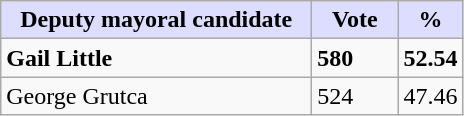<table class="wikitable">
<tr>
<th style="background:#ddf; width:200px;">Deputy mayoral candidate</th>
<th style="background:#ddf; width:50px;">Vote</th>
<th style="background:#ddf; width:30px;">%</th>
</tr>
<tr>
<td><strong>Gail Little</strong></td>
<td><strong>580</strong></td>
<td><strong>52.54</strong></td>
</tr>
<tr>
<td>George Grutca</td>
<td>524</td>
<td>47.46</td>
</tr>
</table>
